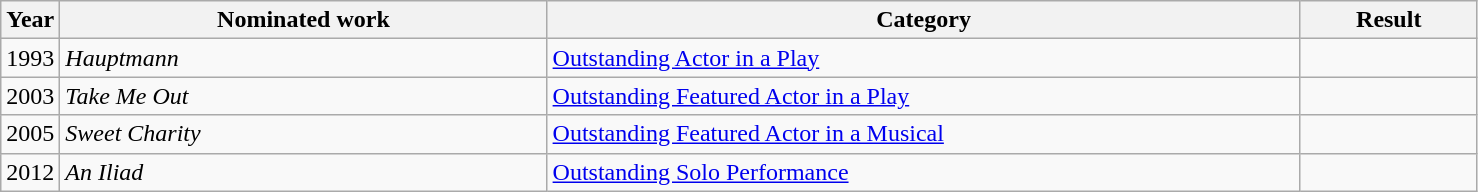<table class=wikitable>
<tr>
<th width=4%>Year</th>
<th width=33%>Nominated work</th>
<th width=51%>Category</th>
<th width=12%>Result</th>
</tr>
<tr>
<td>1993</td>
<td><em>Hauptmann</em></td>
<td><a href='#'>Outstanding Actor in a Play</a></td>
<td></td>
</tr>
<tr>
<td>2003</td>
<td><em>Take Me Out</em></td>
<td><a href='#'>Outstanding Featured Actor in a Play</a></td>
<td></td>
</tr>
<tr>
<td>2005</td>
<td><em>Sweet Charity</em></td>
<td><a href='#'>Outstanding Featured Actor in a Musical</a></td>
<td></td>
</tr>
<tr>
<td>2012</td>
<td><em>An Iliad</em></td>
<td><a href='#'>Outstanding Solo Performance</a></td>
<td></td>
</tr>
</table>
